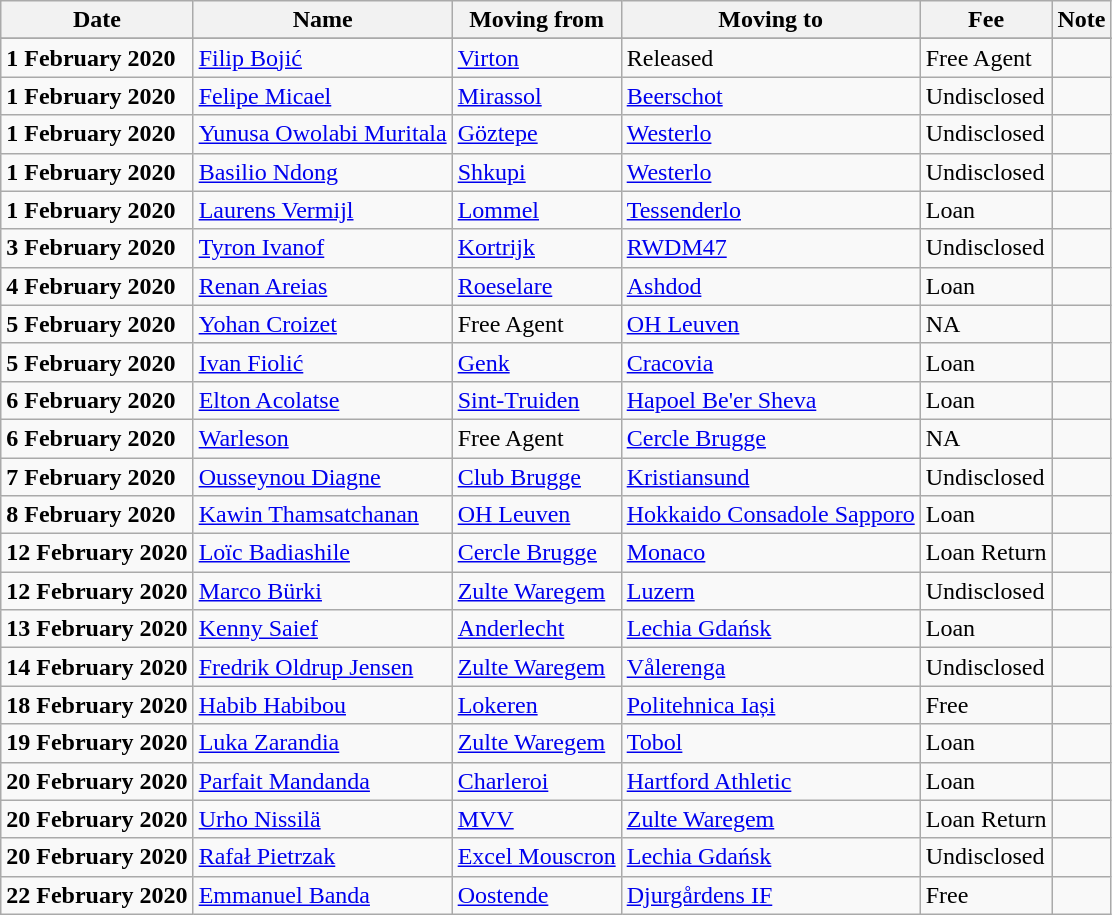<table class="wikitable sortable">
<tr>
<th>Date</th>
<th>Name</th>
<th>Moving from</th>
<th>Moving to</th>
<th>Fee</th>
<th>Note</th>
</tr>
<tr>
</tr>
<tr>
<td><strong>1 February 2020</strong></td>
<td> <a href='#'>Filip Bojić</a></td>
<td><a href='#'>Virton</a></td>
<td>Released</td>
<td>Free Agent </td>
<td></td>
</tr>
<tr>
<td><strong>1 February 2020</strong></td>
<td> <a href='#'>Felipe Micael</a></td>
<td> <a href='#'>Mirassol</a></td>
<td><a href='#'>Beerschot</a></td>
<td>Undisclosed </td>
<td></td>
</tr>
<tr>
<td><strong>1 February 2020</strong></td>
<td> <a href='#'>Yunusa Owolabi Muritala</a></td>
<td> <a href='#'>Göztepe</a></td>
<td><a href='#'>Westerlo</a></td>
<td>Undisclosed </td>
<td></td>
</tr>
<tr>
<td><strong>1 February 2020</strong></td>
<td> <a href='#'>Basilio Ndong</a></td>
<td> <a href='#'>Shkupi</a></td>
<td><a href='#'>Westerlo</a></td>
<td>Undisclosed </td>
<td></td>
</tr>
<tr>
<td><strong>1 February 2020</strong></td>
<td><a href='#'>Laurens Vermijl</a></td>
<td><a href='#'>Lommel</a></td>
<td><a href='#'>Tessenderlo</a></td>
<td>Loan </td>
<td></td>
</tr>
<tr>
<td><strong>3 February 2020</strong></td>
<td><a href='#'>Tyron Ivanof</a></td>
<td><a href='#'>Kortrijk</a></td>
<td><a href='#'>RWDM47</a></td>
<td>Undisclosed </td>
<td></td>
</tr>
<tr>
<td><strong>4 February 2020</strong></td>
<td> <a href='#'>Renan Areias</a></td>
<td><a href='#'>Roeselare</a></td>
<td> <a href='#'>Ashdod</a></td>
<td>Loan </td>
<td></td>
</tr>
<tr>
<td><strong>5 February 2020</strong></td>
<td> <a href='#'>Yohan Croizet</a></td>
<td>Free Agent</td>
<td><a href='#'>OH Leuven</a></td>
<td>NA </td>
<td></td>
</tr>
<tr>
<td><strong>5 February 2020</strong></td>
<td> <a href='#'>Ivan Fiolić</a></td>
<td><a href='#'>Genk</a></td>
<td> <a href='#'>Cracovia</a></td>
<td>Loan </td>
<td align=center></td>
</tr>
<tr>
<td><strong>6 February 2020</strong></td>
<td> <a href='#'>Elton Acolatse</a></td>
<td><a href='#'>Sint-Truiden</a></td>
<td> <a href='#'>Hapoel Be'er Sheva</a></td>
<td>Loan </td>
<td></td>
</tr>
<tr>
<td><strong>6 February 2020</strong></td>
<td> <a href='#'>Warleson</a></td>
<td>Free Agent</td>
<td><a href='#'>Cercle Brugge</a></td>
<td>NA </td>
<td></td>
</tr>
<tr>
<td><strong>7 February 2020</strong></td>
<td> <a href='#'>Ousseynou Diagne</a></td>
<td><a href='#'>Club Brugge</a></td>
<td> <a href='#'>Kristiansund</a></td>
<td>Undisclosed </td>
<td></td>
</tr>
<tr>
<td><strong>8 February 2020</strong></td>
<td> <a href='#'>Kawin Thamsatchanan</a></td>
<td><a href='#'>OH Leuven</a></td>
<td> <a href='#'>Hokkaido Consadole Sapporo</a></td>
<td>Loan </td>
<td></td>
</tr>
<tr>
<td><strong>12 February 2020</strong></td>
<td> <a href='#'>Loïc Badiashile</a></td>
<td><a href='#'>Cercle Brugge</a></td>
<td> <a href='#'>Monaco</a></td>
<td>Loan Return </td>
<td align=center></td>
</tr>
<tr>
<td><strong>12 February 2020</strong></td>
<td> <a href='#'>Marco Bürki</a></td>
<td><a href='#'>Zulte Waregem</a></td>
<td> <a href='#'>Luzern</a></td>
<td>Undisclosed </td>
<td></td>
</tr>
<tr>
<td><strong>13 February 2020</strong></td>
<td> <a href='#'>Kenny Saief</a></td>
<td><a href='#'>Anderlecht</a></td>
<td> <a href='#'>Lechia Gdańsk</a></td>
<td>Loan </td>
<td></td>
</tr>
<tr>
<td><strong>14 February 2020</strong></td>
<td> <a href='#'>Fredrik Oldrup Jensen</a></td>
<td><a href='#'>Zulte Waregem</a></td>
<td> <a href='#'>Vålerenga</a></td>
<td>Undisclosed </td>
<td align=center></td>
</tr>
<tr>
<td><strong>18 February 2020</strong></td>
<td> <a href='#'>Habib Habibou</a></td>
<td><a href='#'>Lokeren</a></td>
<td> <a href='#'>Politehnica Iași</a></td>
<td>Free </td>
<td></td>
</tr>
<tr>
<td><strong>19 February 2020</strong></td>
<td> <a href='#'>Luka Zarandia</a></td>
<td><a href='#'>Zulte Waregem</a></td>
<td> <a href='#'>Tobol</a></td>
<td>Loan </td>
<td></td>
</tr>
<tr>
<td><strong>20 February 2020</strong></td>
<td> <a href='#'>Parfait Mandanda</a></td>
<td><a href='#'>Charleroi</a></td>
<td> <a href='#'>Hartford Athletic</a></td>
<td>Loan </td>
<td></td>
</tr>
<tr>
<td><strong>20 February 2020</strong></td>
<td> <a href='#'>Urho Nissilä</a></td>
<td> <a href='#'>MVV</a></td>
<td><a href='#'>Zulte Waregem</a></td>
<td>Loan Return </td>
<td></td>
</tr>
<tr>
<td><strong>20 February 2020</strong></td>
<td> <a href='#'>Rafał Pietrzak</a></td>
<td><a href='#'>Excel Mouscron</a></td>
<td> <a href='#'>Lechia Gdańsk</a></td>
<td>Undisclosed </td>
<td></td>
</tr>
<tr>
<td><strong>22 February 2020</strong></td>
<td> <a href='#'>Emmanuel Banda</a></td>
<td><a href='#'>Oostende</a></td>
<td> <a href='#'>Djurgårdens IF</a></td>
<td>Free </td>
<td></td>
</tr>
</table>
